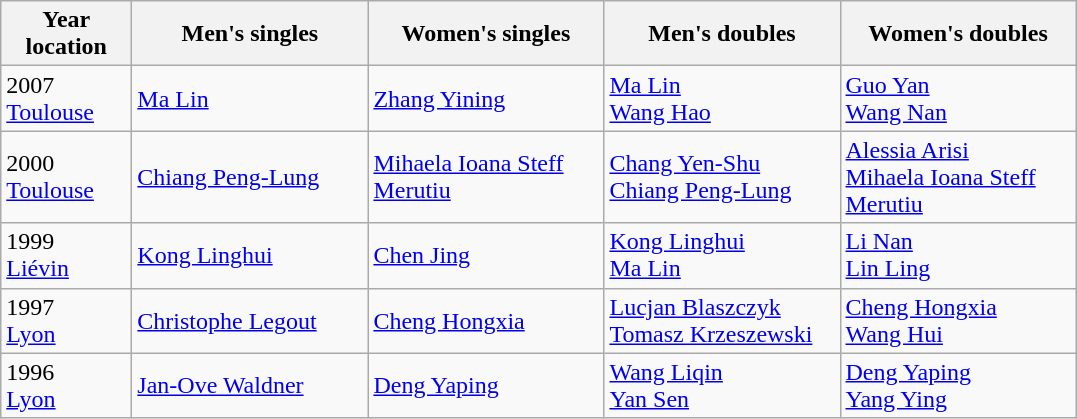<table class="wikitable">
<tr>
<th width="80">Year <br> location</th>
<th style="width:150px;">Men's singles</th>
<th style="width:150px;">Women's singles</th>
<th style="width:150px;">Men's doubles</th>
<th style="width:150px;">Women's doubles</th>
</tr>
<tr>
<td>2007<br> <a href='#'>Toulouse</a></td>
<td> <a href='#'>Ma Lin</a></td>
<td> <a href='#'>Zhang Yining</a></td>
<td> <a href='#'>Ma Lin</a> <br>  <a href='#'>Wang Hao</a></td>
<td> <a href='#'>Guo Yan</a> <br>  <a href='#'>Wang Nan</a></td>
</tr>
<tr>
<td>2000<br> <a href='#'>Toulouse</a></td>
<td> <a href='#'>Chiang Peng-Lung</a></td>
<td> <a href='#'>Mihaela Ioana Steff Merutiu</a></td>
<td> <a href='#'>Chang Yen-Shu</a> <br>  <a href='#'>Chiang Peng-Lung</a></td>
<td> <a href='#'>Alessia Arisi</a> <br>  <a href='#'>Mihaela Ioana Steff Merutiu</a></td>
</tr>
<tr>
<td>1999<br> <a href='#'>Liévin</a></td>
<td> <a href='#'>Kong Linghui</a></td>
<td> <a href='#'>Chen Jing</a></td>
<td> <a href='#'>Kong Linghui</a> <br>  <a href='#'>Ma Lin</a></td>
<td> <a href='#'>Li Nan</a> <br>  <a href='#'>Lin Ling</a></td>
</tr>
<tr>
<td>1997<br> <a href='#'>Lyon</a></td>
<td> <a href='#'>Christophe Legout</a></td>
<td> <a href='#'>Cheng Hongxia</a></td>
<td> <a href='#'>Lucjan Blaszczyk</a> <br>  <a href='#'>Tomasz Krzeszewski</a></td>
<td> <a href='#'>Cheng Hongxia</a><br>  <a href='#'>Wang Hui</a></td>
</tr>
<tr>
<td>1996<br> <a href='#'>Lyon</a></td>
<td> <a href='#'>Jan-Ove Waldner</a></td>
<td> <a href='#'>Deng Yaping</a></td>
<td> <a href='#'>Wang Liqin</a> <br>  <a href='#'>Yan Sen</a></td>
<td> <a href='#'>Deng Yaping</a> <br>  <a href='#'>Yang Ying</a></td>
</tr>
</table>
